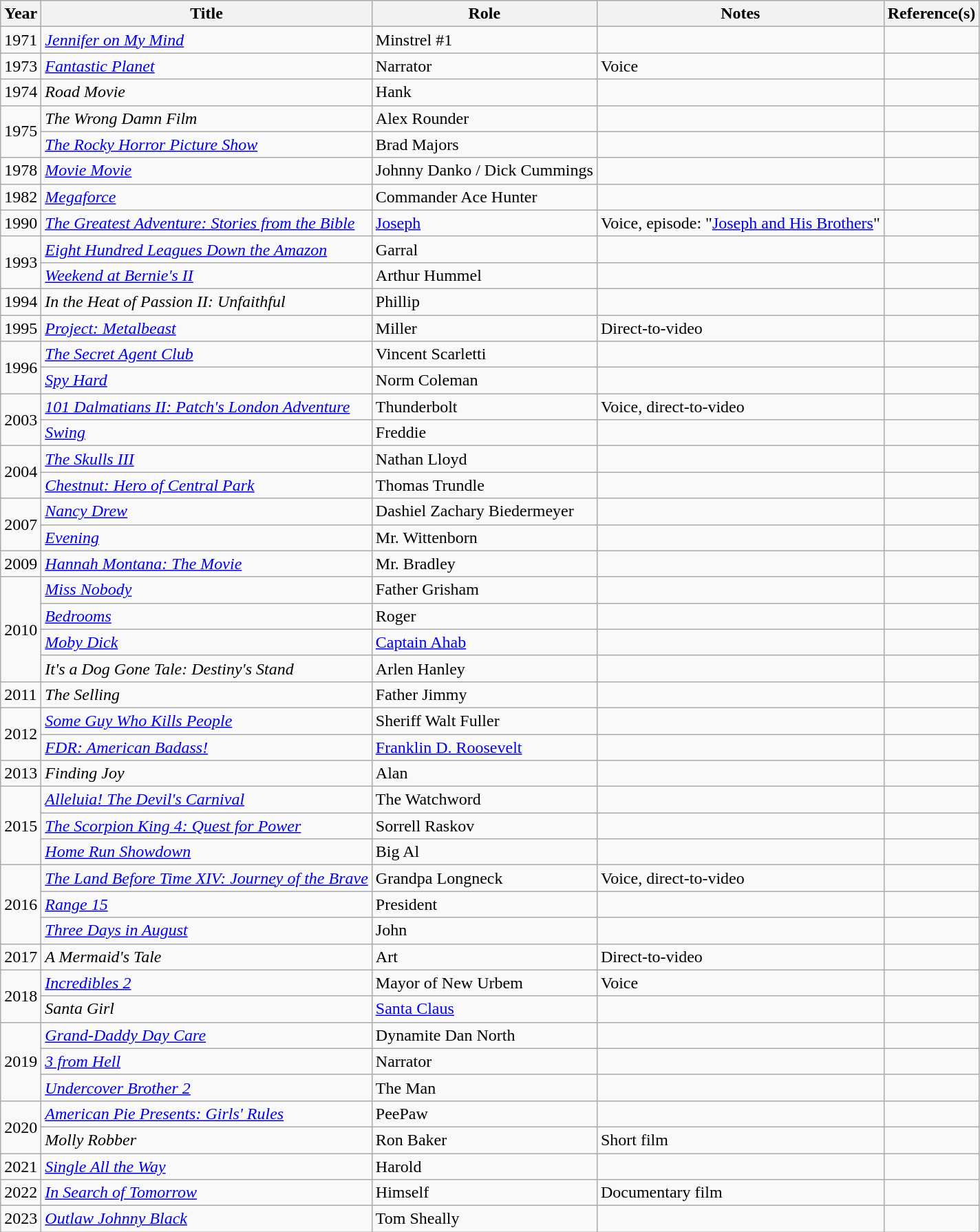<table class="wikitable sortable">
<tr>
<th>Year</th>
<th>Title</th>
<th>Role</th>
<th>Notes</th>
<th>Reference(s)</th>
</tr>
<tr>
<td>1971</td>
<td><em><a href='#'>Jennifer on My Mind</a></em></td>
<td>Minstrel #1</td>
<td></td>
<td></td>
</tr>
<tr>
<td>1973</td>
<td><em><a href='#'>Fantastic Planet</a></em></td>
<td>Narrator</td>
<td>Voice</td>
<td></td>
</tr>
<tr>
<td>1974</td>
<td><em>Road Movie</em></td>
<td>Hank</td>
<td></td>
<td></td>
</tr>
<tr>
<td rowspan="2">1975</td>
<td><em>The Wrong Damn Film</em></td>
<td>Alex Rounder</td>
<td></td>
<td></td>
</tr>
<tr>
<td><em><a href='#'>The Rocky Horror Picture Show</a></em></td>
<td>Brad Majors</td>
<td></td>
<td></td>
</tr>
<tr>
<td>1978</td>
<td><em><a href='#'>Movie Movie</a></em></td>
<td>Johnny Danko / Dick Cummings</td>
<td></td>
<td></td>
</tr>
<tr>
<td>1982</td>
<td><em><a href='#'>Megaforce</a></em></td>
<td>Commander Ace Hunter</td>
<td></td>
<td></td>
</tr>
<tr>
<td>1990</td>
<td><em><a href='#'>The Greatest Adventure: Stories from the Bible</a></em></td>
<td><a href='#'>Joseph</a></td>
<td>Voice, episode: "<a href='#'>Joseph and His Brothers</a>"</td>
<td></td>
</tr>
<tr>
<td rowspan="2">1993</td>
<td><em><a href='#'>Eight Hundred Leagues Down the Amazon</a></em></td>
<td>Garral</td>
<td></td>
<td></td>
</tr>
<tr>
<td><em><a href='#'>Weekend at Bernie's II</a></em></td>
<td>Arthur Hummel</td>
<td></td>
<td></td>
</tr>
<tr>
<td>1994</td>
<td><em>In the Heat of Passion II: Unfaithful</em></td>
<td>Phillip</td>
<td></td>
<td></td>
</tr>
<tr>
<td>1995</td>
<td><em><a href='#'>Project: Metalbeast</a></em></td>
<td>Miller</td>
<td>Direct-to-video</td>
<td></td>
</tr>
<tr>
<td rowspan="2">1996</td>
<td><em><a href='#'>The Secret Agent Club</a></em></td>
<td>Vincent Scarletti</td>
<td></td>
<td></td>
</tr>
<tr>
<td><em><a href='#'>Spy Hard</a></em></td>
<td>Norm Coleman</td>
<td></td>
<td></td>
</tr>
<tr>
<td rowspan="2">2003</td>
<td><em><a href='#'>101 Dalmatians II: Patch's London Adventure</a></em></td>
<td>Thunderbolt</td>
<td>Voice, direct-to-video</td>
<td></td>
</tr>
<tr>
<td><em><a href='#'>Swing</a></em></td>
<td>Freddie</td>
<td></td>
<td></td>
</tr>
<tr>
<td rowspan="2">2004</td>
<td><em><a href='#'>The Skulls III</a></em></td>
<td>Nathan Lloyd</td>
<td></td>
<td></td>
</tr>
<tr>
<td><em><a href='#'>Chestnut: Hero of Central Park</a></em></td>
<td>Thomas Trundle</td>
<td></td>
<td></td>
</tr>
<tr>
<td rowspan="2">2007</td>
<td><em><a href='#'>Nancy Drew</a></em></td>
<td>Dashiel Zachary Biedermeyer</td>
<td></td>
<td></td>
</tr>
<tr>
<td><em><a href='#'>Evening</a></em></td>
<td>Mr. Wittenborn</td>
<td></td>
<td></td>
</tr>
<tr>
<td>2009</td>
<td><em><a href='#'>Hannah Montana: The Movie</a></em></td>
<td>Mr. Bradley</td>
<td></td>
<td></td>
</tr>
<tr>
<td rowspan="4">2010</td>
<td><em><a href='#'>Miss Nobody</a></em></td>
<td>Father Grisham</td>
<td></td>
<td></td>
</tr>
<tr>
<td><em><a href='#'>Bedrooms</a></em></td>
<td>Roger</td>
<td></td>
<td></td>
</tr>
<tr>
<td><em><a href='#'>Moby Dick</a></em></td>
<td><a href='#'>Captain Ahab</a></td>
<td></td>
<td></td>
</tr>
<tr>
<td><em>It's a Dog Gone Tale: Destiny's Stand</em></td>
<td>Arlen Hanley</td>
<td></td>
<td></td>
</tr>
<tr>
<td>2011</td>
<td><em>The Selling</em></td>
<td>Father Jimmy</td>
<td></td>
<td></td>
</tr>
<tr>
<td rowspan="2">2012</td>
<td><em><a href='#'>Some Guy Who Kills People</a></em></td>
<td>Sheriff Walt Fuller</td>
<td></td>
<td></td>
</tr>
<tr>
<td><em><a href='#'>FDR: American Badass!</a></em></td>
<td><a href='#'>Franklin D. Roosevelt</a></td>
<td></td>
<td></td>
</tr>
<tr>
<td>2013</td>
<td><em>Finding Joy</em></td>
<td>Alan</td>
<td></td>
<td></td>
</tr>
<tr>
<td rowspan="3">2015</td>
<td><em><a href='#'>Alleluia! The Devil's Carnival</a></em></td>
<td>The Watchword</td>
<td></td>
<td></td>
</tr>
<tr>
<td><em><a href='#'>The Scorpion King 4: Quest for Power</a></em></td>
<td>Sorrell Raskov</td>
<td></td>
<td></td>
</tr>
<tr>
<td><em><a href='#'>Home Run Showdown</a></em></td>
<td>Big Al</td>
<td></td>
<td></td>
</tr>
<tr>
<td rowspan="3">2016</td>
<td><em><a href='#'>The Land Before Time XIV: Journey of the Brave</a></em></td>
<td>Grandpa Longneck</td>
<td>Voice, direct-to-video</td>
<td></td>
</tr>
<tr>
<td><em><a href='#'>Range 15</a></em></td>
<td>President</td>
<td></td>
<td></td>
</tr>
<tr>
<td><em><a href='#'>Three Days in August</a></em></td>
<td>John</td>
<td></td>
<td></td>
</tr>
<tr>
<td>2017</td>
<td><em>A Mermaid's Tale</em></td>
<td>Art</td>
<td>Direct-to-video</td>
<td></td>
</tr>
<tr>
<td rowspan="2">2018</td>
<td><em><a href='#'>Incredibles 2</a></em></td>
<td>Mayor of New Urbem</td>
<td>Voice</td>
<td></td>
</tr>
<tr>
<td><em>Santa Girl</em></td>
<td><a href='#'>Santa Claus</a></td>
<td></td>
<td></td>
</tr>
<tr>
<td rowspan="3">2019</td>
<td><em><a href='#'>Grand-Daddy Day Care</a></em></td>
<td>Dynamite Dan North</td>
<td></td>
<td></td>
</tr>
<tr>
<td><em><a href='#'>3 from Hell</a></em></td>
<td>Narrator</td>
<td></td>
<td></td>
</tr>
<tr>
<td><em><a href='#'>Undercover Brother 2</a></em></td>
<td>The Man</td>
<td></td>
<td></td>
</tr>
<tr>
<td rowspan=2>2020</td>
<td><em><a href='#'>American Pie Presents: Girls' Rules</a></em></td>
<td>PeePaw</td>
<td></td>
<td></td>
</tr>
<tr>
<td><em>Molly Robber</em></td>
<td>Ron Baker</td>
<td>Short film</td>
<td></td>
</tr>
<tr>
<td>2021</td>
<td><em><a href='#'>Single All the Way</a></em></td>
<td>Harold</td>
<td></td>
<td></td>
</tr>
<tr>
<td>2022</td>
<td><em><a href='#'>In Search of Tomorrow</a></em></td>
<td>Himself</td>
<td>Documentary film</td>
<td></td>
</tr>
<tr>
<td>2023</td>
<td><em><a href='#'>Outlaw Johnny Black</a></em></td>
<td>Tom Sheally</td>
<td></td>
<td></td>
</tr>
</table>
